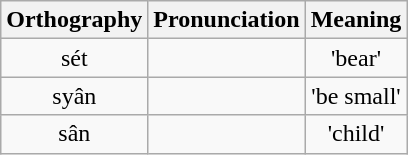<table class="wikitable">
<tr>
<th>Orthography</th>
<th>Pronunciation</th>
<th>Meaning</th>
</tr>
<tr align=center>
<td>sét</td>
<td></td>
<td>'bear'</td>
</tr>
<tr align=center>
<td>syân</td>
<td></td>
<td>'be small'</td>
</tr>
<tr align=center>
<td>sân</td>
<td></td>
<td>'child'</td>
</tr>
</table>
